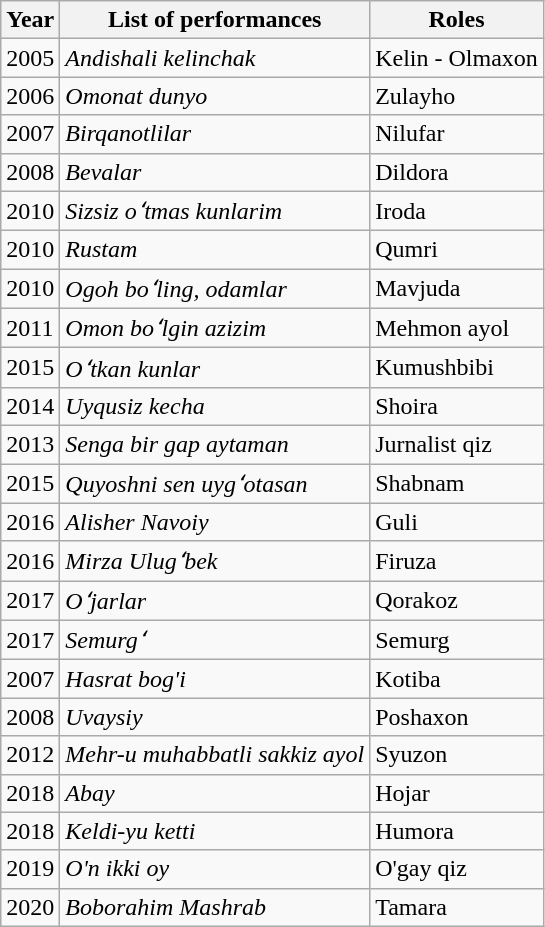<table class="wikitable sortable">
<tr>
<th>Year</th>
<th>List of performances</th>
<th>Roles</th>
</tr>
<tr>
<td>2005</td>
<td><em>Andishali kelinchak</em></td>
<td>Kelin - Olmaxon</td>
</tr>
<tr>
<td>2006</td>
<td><em>Omonat dunyo</em></td>
<td>Zulayho</td>
</tr>
<tr>
<td>2007</td>
<td><em>Birqanotlilar</em></td>
<td>Nilufar</td>
</tr>
<tr>
<td>2008</td>
<td><em>Bevalar</em></td>
<td>Dildora</td>
</tr>
<tr>
<td>2010</td>
<td><em>Sizsiz oʻtmas kunlarim</em></td>
<td>Iroda</td>
</tr>
<tr>
<td>2010</td>
<td><em>Rustam</em></td>
<td>Qumri</td>
</tr>
<tr>
<td>2010</td>
<td><em>Ogoh boʻling, odamlar</em></td>
<td>Mavjuda</td>
</tr>
<tr>
<td>2011</td>
<td><em>Omon boʻlgin azizim</em></td>
<td>Mehmon ayol</td>
</tr>
<tr>
<td>2015</td>
<td><em>Oʻtkan kunlar</em></td>
<td>Kumushbibi</td>
</tr>
<tr>
<td>2014</td>
<td><em>Uyqusiz kecha</em></td>
<td>Shoira</td>
</tr>
<tr>
<td>2013</td>
<td><em>Senga bir gap aytaman</em></td>
<td>Jurnalist qiz</td>
</tr>
<tr>
<td>2015</td>
<td><em>Quyoshni sen uygʻotasan</em></td>
<td>Shabnam</td>
</tr>
<tr>
<td>2016</td>
<td><em>Alisher Navoiy</em></td>
<td>Guli</td>
</tr>
<tr>
<td>2016</td>
<td><em>Mirza Ulugʻbek</em></td>
<td>Firuza</td>
</tr>
<tr>
<td>2017</td>
<td><em>Oʻjarlar</em></td>
<td>Qorakoz</td>
</tr>
<tr>
<td>2017</td>
<td><em>Semurgʻ</em></td>
<td>Semurg</td>
</tr>
<tr>
<td>2007</td>
<td><em>Hasrat bog'i</em></td>
<td>Kotiba</td>
</tr>
<tr>
<td>2008</td>
<td><em>Uvaysiy</em></td>
<td>Poshaxon</td>
</tr>
<tr>
<td>2012</td>
<td><em>Mehr-u muhabbatli sakkiz ayol</em></td>
<td>Syuzon</td>
</tr>
<tr>
<td>2018</td>
<td><em>Abay</em></td>
<td>Hojar</td>
</tr>
<tr>
<td>2018</td>
<td><em>Keldi-yu ketti</em></td>
<td>Humora</td>
</tr>
<tr>
<td>2019</td>
<td><em>O'n ikki oy</em></td>
<td>O'gay qiz</td>
</tr>
<tr>
<td>2020</td>
<td><em>Boborahim Mashrab</em></td>
<td>Tamara</td>
</tr>
</table>
